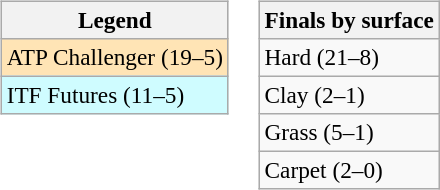<table>
<tr valign=top>
<td><br><table class=wikitable style=font-size:97%>
<tr>
<th>Legend</th>
</tr>
<tr bgcolor=moccasin>
<td>ATP Challenger (19–5)</td>
</tr>
<tr bgcolor=cffcff>
<td>ITF Futures (11–5)</td>
</tr>
</table>
</td>
<td><br><table class=wikitable style=font-size:97%>
<tr>
<th>Finals by surface</th>
</tr>
<tr>
<td>Hard (21–8)</td>
</tr>
<tr>
<td>Clay (2–1)</td>
</tr>
<tr>
<td>Grass (5–1)</td>
</tr>
<tr>
<td>Carpet (2–0)</td>
</tr>
</table>
</td>
</tr>
</table>
